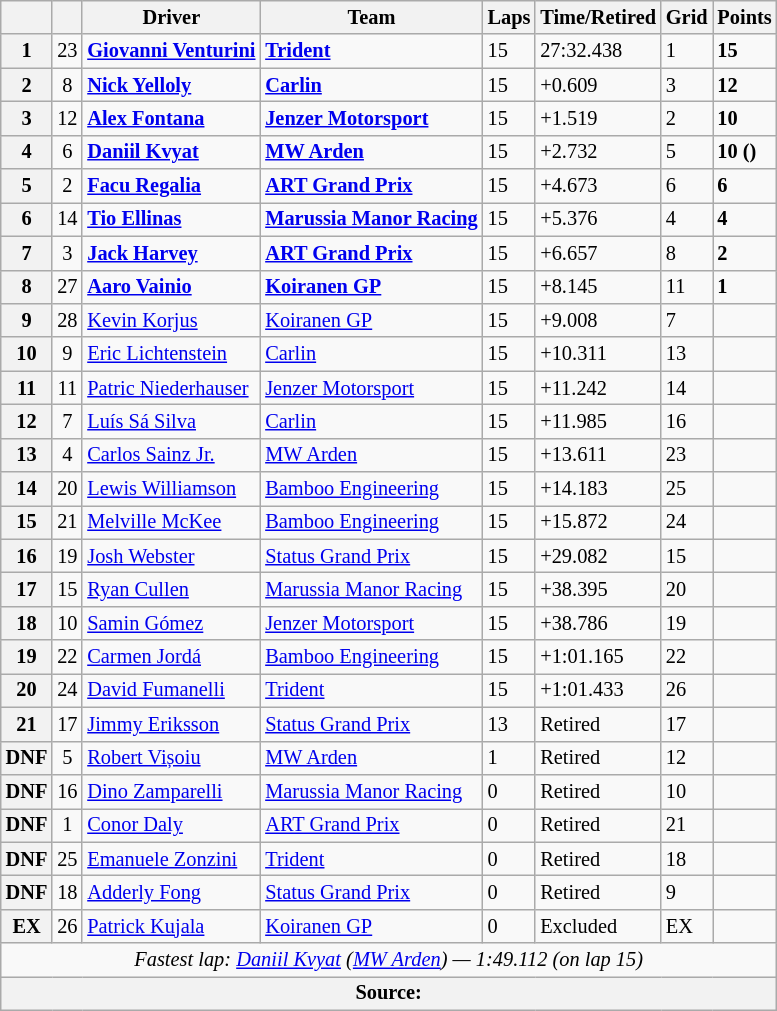<table class="wikitable" style="font-size:85%">
<tr>
<th></th>
<th></th>
<th>Driver</th>
<th>Team</th>
<th>Laps</th>
<th>Time/Retired</th>
<th>Grid</th>
<th>Points</th>
</tr>
<tr>
<th>1</th>
<td align="center">23</td>
<td> <strong><a href='#'>Giovanni Venturini</a></strong></td>
<td><strong><a href='#'>Trident</a></strong></td>
<td>15</td>
<td>27:32.438</td>
<td>1</td>
<td><strong>15</strong></td>
</tr>
<tr>
<th>2</th>
<td align="center">8</td>
<td> <strong><a href='#'>Nick Yelloly</a></strong></td>
<td><strong><a href='#'>Carlin</a></strong></td>
<td>15</td>
<td>+0.609</td>
<td>3</td>
<td><strong>12</strong></td>
</tr>
<tr>
<th>3</th>
<td align="center">12</td>
<td> <strong><a href='#'>Alex Fontana</a></strong></td>
<td><strong><a href='#'>Jenzer Motorsport</a></strong></td>
<td>15</td>
<td>+1.519</td>
<td>2</td>
<td><strong>10</strong></td>
</tr>
<tr>
<th>4</th>
<td align="center">6</td>
<td> <strong><a href='#'>Daniil Kvyat</a></strong></td>
<td><strong><a href='#'>MW Arden</a></strong></td>
<td>15</td>
<td>+2.732</td>
<td>5</td>
<td><strong>10 ()</strong></td>
</tr>
<tr>
<th>5</th>
<td align="center">2</td>
<td> <strong><a href='#'>Facu Regalia</a></strong></td>
<td><strong><a href='#'>ART Grand Prix</a></strong></td>
<td>15</td>
<td>+4.673</td>
<td>6</td>
<td><strong>6</strong></td>
</tr>
<tr>
<th>6</th>
<td align="center">14</td>
<td> <strong><a href='#'>Tio Ellinas</a></strong></td>
<td><strong><a href='#'>Marussia Manor Racing</a></strong></td>
<td>15</td>
<td>+5.376</td>
<td>4</td>
<td><strong>4</strong></td>
</tr>
<tr>
<th>7</th>
<td align="center">3</td>
<td> <strong><a href='#'>Jack Harvey</a></strong></td>
<td><strong><a href='#'>ART Grand Prix</a></strong></td>
<td>15</td>
<td>+6.657</td>
<td>8</td>
<td><strong>2</strong></td>
</tr>
<tr>
<th>8</th>
<td align="center">27</td>
<td> <strong><a href='#'>Aaro Vainio</a></strong></td>
<td><strong><a href='#'>Koiranen GP</a></strong></td>
<td>15</td>
<td>+8.145</td>
<td>11</td>
<td><strong>1</strong></td>
</tr>
<tr>
<th>9</th>
<td align="center">28</td>
<td> <a href='#'>Kevin Korjus</a></td>
<td><a href='#'>Koiranen GP</a></td>
<td>15</td>
<td>+9.008</td>
<td>7</td>
<td></td>
</tr>
<tr>
<th>10</th>
<td align="center">9</td>
<td> <a href='#'>Eric Lichtenstein</a></td>
<td><a href='#'>Carlin</a></td>
<td>15</td>
<td>+10.311</td>
<td>13</td>
<td></td>
</tr>
<tr>
<th>11</th>
<td align="center">11</td>
<td> <a href='#'>Patric Niederhauser</a></td>
<td><a href='#'>Jenzer Motorsport</a></td>
<td>15</td>
<td>+11.242</td>
<td>14</td>
<td></td>
</tr>
<tr>
<th>12</th>
<td align="center">7</td>
<td> <a href='#'>Luís Sá Silva</a></td>
<td><a href='#'>Carlin</a></td>
<td>15</td>
<td>+11.985</td>
<td>16</td>
<td></td>
</tr>
<tr>
<th>13</th>
<td align="center">4</td>
<td> <a href='#'>Carlos Sainz Jr.</a></td>
<td><a href='#'>MW Arden</a></td>
<td>15</td>
<td>+13.611</td>
<td>23 </td>
<td></td>
</tr>
<tr>
<th>14</th>
<td align="center">20</td>
<td> <a href='#'>Lewis Williamson</a></td>
<td><a href='#'>Bamboo Engineering</a></td>
<td>15</td>
<td>+14.183</td>
<td>25</td>
<td></td>
</tr>
<tr>
<th>15</th>
<td align="center">21</td>
<td> <a href='#'>Melville McKee</a></td>
<td><a href='#'>Bamboo Engineering</a></td>
<td>15</td>
<td>+15.872</td>
<td>24</td>
<td></td>
</tr>
<tr>
<th>16</th>
<td align="center">19</td>
<td> <a href='#'>Josh Webster</a></td>
<td><a href='#'>Status Grand Prix</a></td>
<td>15</td>
<td>+29.082</td>
<td>15</td>
<td></td>
</tr>
<tr>
<th>17</th>
<td align="center">15</td>
<td> <a href='#'>Ryan Cullen</a></td>
<td><a href='#'>Marussia Manor Racing</a></td>
<td>15</td>
<td>+38.395</td>
<td>20</td>
<td></td>
</tr>
<tr>
<th>18</th>
<td align="center">10</td>
<td> <a href='#'>Samin Gómez</a></td>
<td><a href='#'>Jenzer Motorsport</a></td>
<td>15</td>
<td>+38.786</td>
<td>19</td>
<td></td>
</tr>
<tr>
<th>19</th>
<td align="center">22</td>
<td> <a href='#'>Carmen Jordá</a></td>
<td><a href='#'>Bamboo Engineering</a></td>
<td>15</td>
<td>+1:01.165</td>
<td>22</td>
<td></td>
</tr>
<tr>
<th>20</th>
<td align="center">24</td>
<td> <a href='#'>David Fumanelli</a></td>
<td><a href='#'>Trident</a></td>
<td>15</td>
<td>+1:01.433</td>
<td>26</td>
<td></td>
</tr>
<tr>
<th>21</th>
<td align="center">17</td>
<td> <a href='#'>Jimmy Eriksson</a></td>
<td><a href='#'>Status Grand Prix</a></td>
<td>13</td>
<td>Retired </td>
<td>17</td>
<td></td>
</tr>
<tr>
<th>DNF</th>
<td align="center">5</td>
<td> <a href='#'>Robert Vișoiu</a></td>
<td><a href='#'>MW Arden</a></td>
<td>1</td>
<td>Retired</td>
<td>12</td>
<td></td>
</tr>
<tr>
<th>DNF</th>
<td align="center">16</td>
<td> <a href='#'>Dino Zamparelli</a></td>
<td><a href='#'>Marussia Manor Racing</a></td>
<td>0</td>
<td>Retired</td>
<td>10</td>
<td></td>
</tr>
<tr>
<th>DNF</th>
<td align="center">1</td>
<td> <a href='#'>Conor Daly</a></td>
<td><a href='#'>ART Grand Prix</a></td>
<td>0</td>
<td>Retired</td>
<td>21</td>
<td></td>
</tr>
<tr>
<th>DNF</th>
<td align="center">25</td>
<td> <a href='#'>Emanuele Zonzini</a></td>
<td><a href='#'>Trident</a></td>
<td>0</td>
<td>Retired</td>
<td>18</td>
<td></td>
</tr>
<tr>
<th>DNF</th>
<td align="center">18</td>
<td> <a href='#'>Adderly Fong</a></td>
<td><a href='#'>Status Grand Prix</a></td>
<td>0</td>
<td>Retired</td>
<td>9</td>
<td></td>
</tr>
<tr>
<th>EX</th>
<td align="center">26</td>
<td> <a href='#'>Patrick Kujala</a></td>
<td><a href='#'>Koiranen GP</a></td>
<td>0</td>
<td>Excluded </td>
<td>EX</td>
<td></td>
</tr>
<tr>
<td colspan="8" align="center"><em>Fastest lap: <a href='#'>Daniil Kvyat</a> (<a href='#'>MW Arden</a>) — 1:49.112 (on lap 15)</em></td>
</tr>
<tr>
<th colspan="8">Source:</th>
</tr>
</table>
